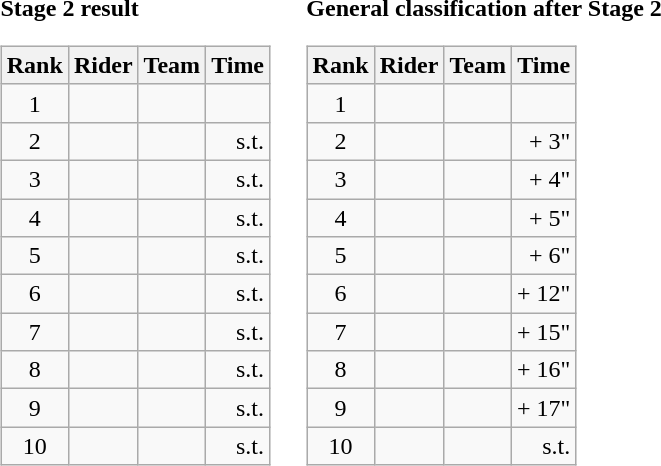<table>
<tr>
<td><strong>Stage 2 result</strong><br><table class="wikitable">
<tr>
<th scope="col">Rank</th>
<th scope="col">Rider</th>
<th scope="col">Team</th>
<th scope="col">Time</th>
</tr>
<tr>
<td style="text-align:center;">1</td>
<td></td>
<td></td>
<td style="text-align:right;"></td>
</tr>
<tr>
<td style="text-align:center;">2</td>
<td></td>
<td></td>
<td style="text-align:right;">s.t.</td>
</tr>
<tr>
<td style="text-align:center;">3</td>
<td></td>
<td></td>
<td style="text-align:right;">s.t.</td>
</tr>
<tr>
<td style="text-align:center;">4</td>
<td></td>
<td></td>
<td style="text-align:right;">s.t.</td>
</tr>
<tr>
<td style="text-align:center;">5</td>
<td></td>
<td></td>
<td style="text-align:right;">s.t.</td>
</tr>
<tr>
<td style="text-align:center;">6</td>
<td></td>
<td></td>
<td style="text-align:right;">s.t.</td>
</tr>
<tr>
<td style="text-align:center;">7</td>
<td></td>
<td></td>
<td style="text-align:right;">s.t.</td>
</tr>
<tr>
<td style="text-align:center;">8</td>
<td></td>
<td></td>
<td style="text-align:right;">s.t.</td>
</tr>
<tr>
<td style="text-align:center;">9</td>
<td></td>
<td></td>
<td style="text-align:right;">s.t.</td>
</tr>
<tr>
<td style="text-align:center;">10</td>
<td></td>
<td></td>
<td style="text-align:right;">s.t.</td>
</tr>
</table>
</td>
<td></td>
<td><strong>General classification after Stage 2</strong><br><table class="wikitable">
<tr>
<th scope="col">Rank</th>
<th scope="col">Rider</th>
<th scope="col">Team</th>
<th scope="col">Time</th>
</tr>
<tr>
<td style="text-align:center;">1</td>
<td></td>
<td></td>
<td style="text-align:right;"></td>
</tr>
<tr>
<td style="text-align:center;">2</td>
<td></td>
<td></td>
<td style="text-align:right;">+ 3"</td>
</tr>
<tr>
<td style="text-align:center;">3</td>
<td></td>
<td></td>
<td style="text-align:right;">+ 4"</td>
</tr>
<tr>
<td style="text-align:center;">4</td>
<td></td>
<td></td>
<td style="text-align:right;">+ 5"</td>
</tr>
<tr>
<td style="text-align:center;">5</td>
<td></td>
<td></td>
<td style="text-align:right;">+ 6"</td>
</tr>
<tr>
<td style="text-align:center;">6</td>
<td></td>
<td></td>
<td style="text-align:right;">+ 12"</td>
</tr>
<tr>
<td style="text-align:center;">7</td>
<td></td>
<td></td>
<td style="text-align:right;">+ 15"</td>
</tr>
<tr>
<td style="text-align:center;">8</td>
<td></td>
<td></td>
<td style="text-align:right;">+ 16"</td>
</tr>
<tr>
<td style="text-align:center;">9</td>
<td></td>
<td></td>
<td style="text-align:right;">+ 17"</td>
</tr>
<tr>
<td style="text-align:center;">10</td>
<td></td>
<td></td>
<td style="text-align:right;">s.t.</td>
</tr>
</table>
</td>
</tr>
</table>
